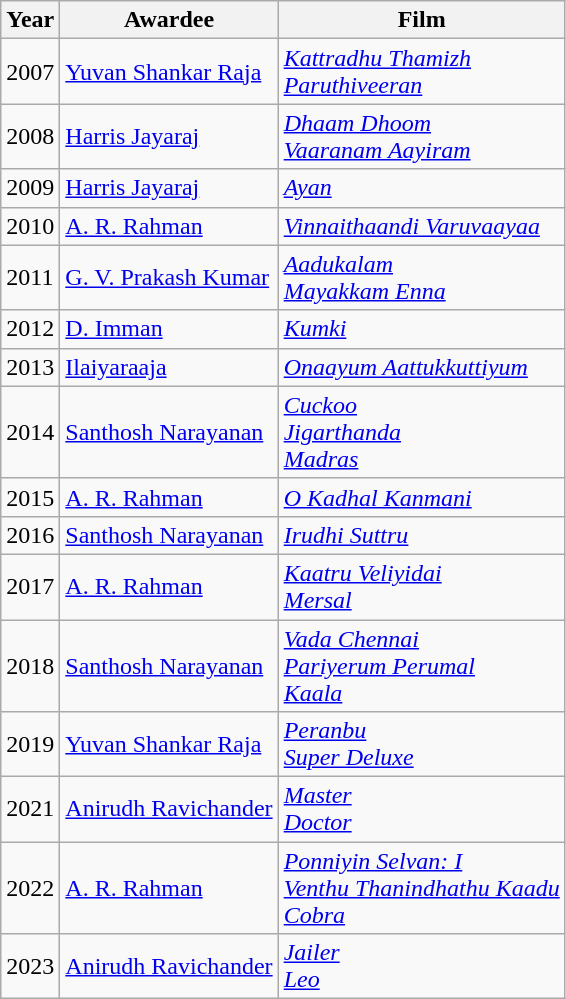<table class="wikitable sortable">
<tr>
<th>Year</th>
<th>Awardee</th>
<th>Film</th>
</tr>
<tr>
<td>2007</td>
<td><a href='#'>Yuvan Shankar Raja</a></td>
<td><em><a href='#'>Kattradhu Thamizh</a></em><br><em><a href='#'>Paruthiveeran</a></em></td>
</tr>
<tr>
<td>2008</td>
<td><a href='#'>Harris Jayaraj</a></td>
<td><em><a href='#'>Dhaam Dhoom</a></em><br><em><a href='#'>Vaaranam Aayiram</a></em></td>
</tr>
<tr>
<td>2009</td>
<td><a href='#'>Harris Jayaraj</a></td>
<td><em><a href='#'>Ayan</a></em></td>
</tr>
<tr>
<td>2010</td>
<td><a href='#'>A. R. Rahman</a></td>
<td><em><a href='#'>Vinnaithaandi Varuvaayaa</a></em></td>
</tr>
<tr>
<td>2011</td>
<td><a href='#'>G. V. Prakash Kumar</a></td>
<td><em><a href='#'>Aadukalam</a></em><br><em><a href='#'>Mayakkam Enna</a></em></td>
</tr>
<tr>
<td>2012</td>
<td><a href='#'>D. Imman</a></td>
<td><em><a href='#'>Kumki</a></em></td>
</tr>
<tr>
<td>2013</td>
<td><a href='#'>Ilaiyaraaja</a></td>
<td><em><a href='#'>Onaayum Aattukkuttiyum</a></em></td>
</tr>
<tr>
<td>2014</td>
<td><a href='#'>Santhosh Narayanan</a></td>
<td><em><a href='#'>Cuckoo</a></em><br><em><a href='#'>Jigarthanda</a></em><br><em><a href='#'>Madras</a></em></td>
</tr>
<tr>
<td>2015</td>
<td><a href='#'>A. R. Rahman</a></td>
<td><em><a href='#'>O Kadhal Kanmani</a></em></td>
</tr>
<tr>
<td>2016</td>
<td><a href='#'>Santhosh Narayanan</a></td>
<td><em><a href='#'>Irudhi Suttru</a></em></td>
</tr>
<tr>
<td>2017</td>
<td><a href='#'>A. R. Rahman</a></td>
<td><em><a href='#'>Kaatru Veliyidai</a></em><br><em><a href='#'>Mersal</a></em></td>
</tr>
<tr>
<td>2018</td>
<td><a href='#'>Santhosh Narayanan</a></td>
<td><em><a href='#'>Vada Chennai</a></em><br><em><a href='#'>Pariyerum Perumal</a></em><br><em><a href='#'>Kaala</a></em></td>
</tr>
<tr>
<td>2019</td>
<td><a href='#'>Yuvan Shankar Raja</a></td>
<td><em><a href='#'>Peranbu</a></em><br><em><a href='#'>Super Deluxe</a></em></td>
</tr>
<tr>
<td>2021</td>
<td><a href='#'>Anirudh Ravichander</a></td>
<td><em><a href='#'>Master</a></em><br><em><a href='#'>Doctor</a></em></td>
</tr>
<tr>
<td>2022</td>
<td><a href='#'>A. R. Rahman</a></td>
<td><em><a href='#'>Ponniyin Selvan: I</a></em><br><em><a href='#'>Venthu Thanindhathu Kaadu</a></em><br><em><a href='#'>Cobra</a></em></td>
</tr>
<tr>
<td>2023</td>
<td><a href='#'>Anirudh Ravichander</a></td>
<td><em><a href='#'>Jailer</a></em><br><em><a href='#'>Leo</a></em></td>
</tr>
</table>
